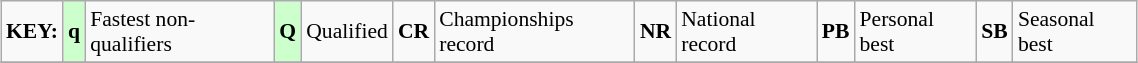<table class="wikitable" style="margin:0.5em auto; font-size:90%;position:relative;" width=60%>
<tr>
<td><strong>KEY:</strong></td>
<td bgcolor=ccffcc align=center><strong>q</strong></td>
<td>Fastest non-qualifiers</td>
<td bgcolor=ccffcc align=center><strong>Q</strong></td>
<td>Qualified</td>
<td align=center><strong>CR</strong></td>
<td>Championships record</td>
<td align=center><strong>NR</strong></td>
<td>National record</td>
<td align=center><strong>PB</strong></td>
<td>Personal best</td>
<td align=center><strong>SB</strong></td>
<td>Seasonal best</td>
</tr>
<tr>
</tr>
</table>
